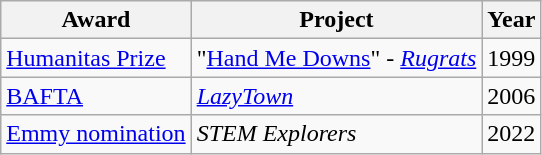<table class="wikitable">
<tr>
<th>Award</th>
<th>Project</th>
<th>Year</th>
</tr>
<tr>
<td><a href='#'>Humanitas Prize</a></td>
<td>"<a href='#'>Hand Me Downs</a>" - <em><a href='#'>Rugrats</a></em></td>
<td>1999</td>
</tr>
<tr>
<td><a href='#'>BAFTA</a></td>
<td><em><a href='#'>LazyTown</a></em></td>
<td>2006</td>
</tr>
<tr>
<td><a href='#'>Emmy nomination</a></td>
<td><em>STEM Explorers</em></td>
<td>2022</td>
</tr>
</table>
